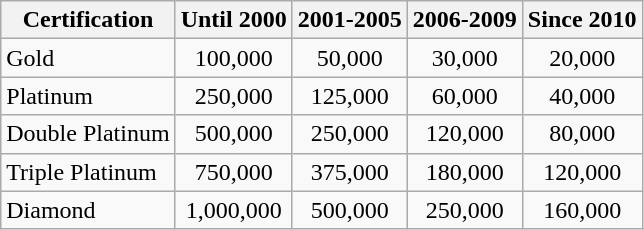<table class="wikitable" style="text-align:center;">
<tr>
<th>Certification</th>
<th>Until 2000</th>
<th>2001-2005</th>
<th>2006-2009</th>
<th>Since 2010</th>
</tr>
<tr>
<td style="text-align:left;">Gold</td>
<td>100,000</td>
<td>50,000</td>
<td>30,000</td>
<td>20,000</td>
</tr>
<tr>
<td style="text-align:left;">Platinum</td>
<td>250,000</td>
<td>125,000</td>
<td>60,000</td>
<td>40,000</td>
</tr>
<tr>
<td style="text-align:left;">Double Platinum</td>
<td>500,000</td>
<td>250,000</td>
<td>120,000</td>
<td>80,000</td>
</tr>
<tr>
<td style="text-align:left;">Triple Platinum</td>
<td>750,000</td>
<td>375,000</td>
<td>180,000</td>
<td>120,000</td>
</tr>
<tr>
<td style="text-align:left;">Diamond</td>
<td>1,000,000</td>
<td>500,000</td>
<td>250,000</td>
<td>160,000</td>
</tr>
</table>
